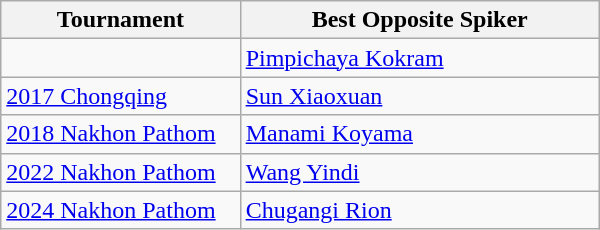<table class=wikitable style="width: 400px;">
<tr>
<th style="width: 40%;">Tournament</th>
<th style="width: 60%;">Best Opposite Spiker</th>
</tr>
<tr>
<td></td>
<td> <a href='#'>Pimpichaya Kokram</a></td>
</tr>
<tr>
<td><a href='#'>2017 Chongqing</a></td>
<td> <a href='#'>Sun Xiaoxuan</a></td>
</tr>
<tr>
<td><a href='#'>2018 Nakhon Pathom</a></td>
<td> <a href='#'>Manami Koyama</a></td>
</tr>
<tr>
<td><a href='#'>2022 Nakhon Pathom</a></td>
<td> <a href='#'>Wang Yindi</a></td>
</tr>
<tr>
<td><a href='#'>2024 Nakhon Pathom</a></td>
<td> <a href='#'>Chugangi Rion</a></td>
</tr>
</table>
